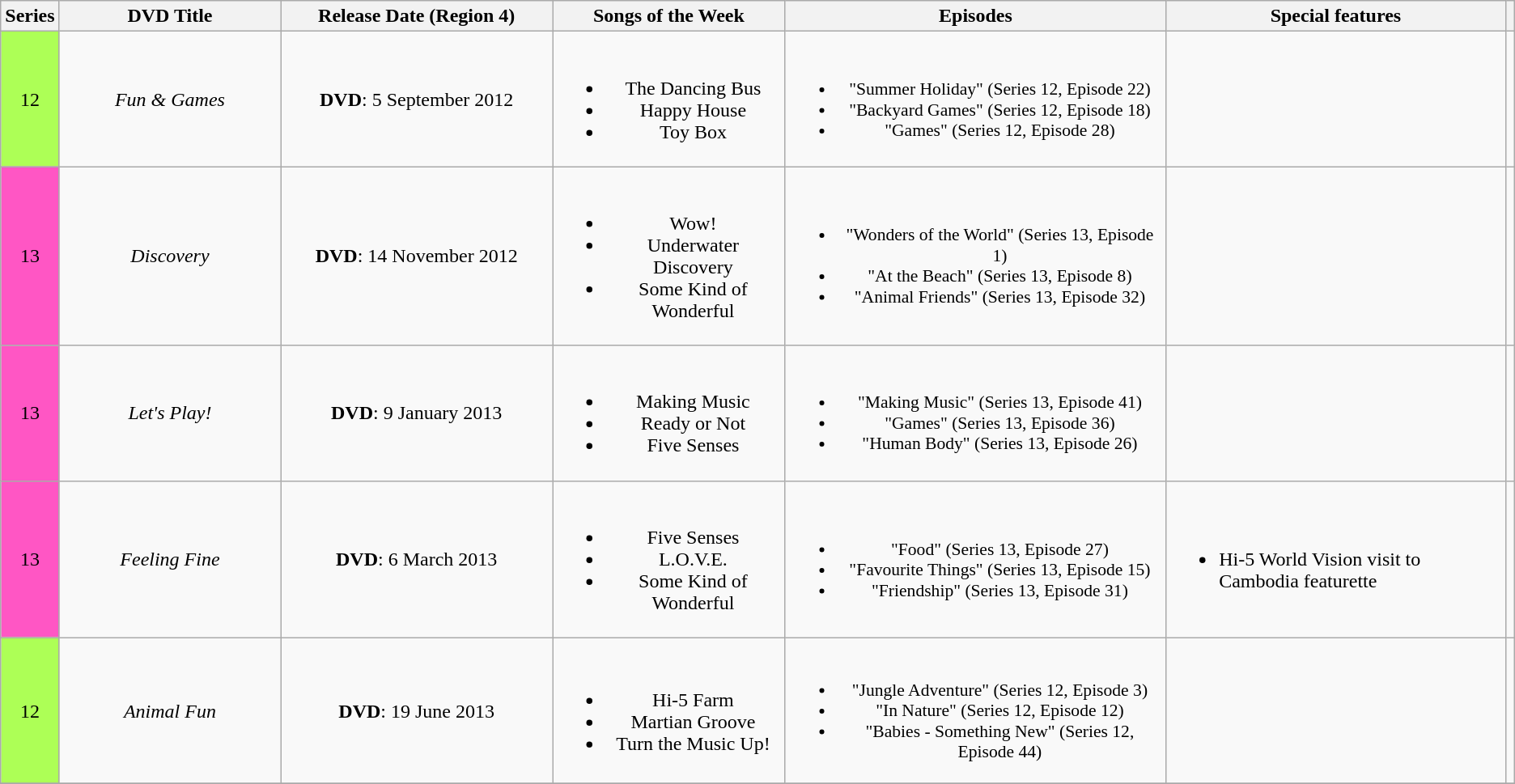<table class="wikitable">
<tr>
<th>Series</th>
<th style="width: 200px;">DVD Title</th>
<th style="width: 250px;">Release Date (Region 4)</th>
<th style="width: 200px;">Songs of the Week</th>
<th style="width: 350px;">Episodes</th>
<th style="width: 310px;">Special features</th>
<th scope="col" class="unsortable"></th>
</tr>
<tr>
<td style="background:#ADFF56; height:10px; text-align:center">12</td>
<td style="text-align:center"><em>Fun & Games</em></td>
<td style="text-align:center"><strong>DVD</strong>: 5 September 2012</td>
<td style="text-align:center"><br><ul><li>The Dancing Bus</li><li>Happy House</li><li>Toy Box</li></ul></td>
<td style="text-align:center; font-size: 90%;"><br><ul><li>"Summer Holiday" (Series 12, Episode 22)</li><li>"Backyard Games" (Series 12, Episode 18)</li><li>"Games" (Series 12, Episode 28)</li></ul></td>
<td></td>
<td style="text-align:center;"></td>
</tr>
<tr>
<td style="background:#FF56C4; height:10px; text-align:center">13</td>
<td style="text-align:center"><em>Discovery</em></td>
<td style="text-align:center"><strong>DVD</strong>: 14 November 2012</td>
<td style="text-align:center"><br><ul><li>Wow!</li><li>Underwater Discovery</li><li>Some Kind of Wonderful</li></ul></td>
<td style="text-align:center; font-size: 90%;"><br><ul><li>"Wonders of the World" (Series 13, Episode 1)</li><li>"At the Beach" (Series 13, Episode 8)</li><li>"Animal Friends" (Series 13, Episode 32)</li></ul></td>
<td></td>
<td style="text-align:center;"></td>
</tr>
<tr>
<td style="background:#FF56C4; height:10px; text-align:center">13</td>
<td style="text-align:center"><em>Let's Play!</em></td>
<td style="text-align:center"><strong>DVD</strong>: 9 January 2013</td>
<td style="text-align:center"><br><ul><li>Making Music</li><li>Ready or Not</li><li>Five Senses</li></ul></td>
<td style="text-align:center; font-size: 90%;"><br><ul><li>"Making Music" (Series 13, Episode 41)</li><li>"Games" (Series 13, Episode 36)</li><li>"Human Body" (Series 13, Episode 26)</li></ul></td>
<td></td>
<td style="text-align:center;"></td>
</tr>
<tr>
<td style="background:#FF56C4; height:10px; text-align:center">13</td>
<td style="text-align:center"><em>Feeling Fine</em></td>
<td style="text-align:center"><strong>DVD</strong>: 6 March 2013</td>
<td style="text-align:center"><br><ul><li>Five Senses</li><li>L.O.V.E.</li><li>Some Kind of Wonderful</li></ul></td>
<td style="text-align:center; font-size: 90%;"><br><ul><li>"Food" (Series 13, Episode 27)</li><li>"Favourite Things" (Series 13, Episode 15)</li><li>"Friendship" (Series 13, Episode 31)</li></ul></td>
<td><br><ul><li>Hi-5 World Vision visit to Cambodia featurette</li></ul></td>
<td style="text-align:center;"></td>
</tr>
<tr>
<td style="background:#ADFF56; height:10px; text-align:center">12</td>
<td style="text-align:center"><em>Animal Fun</em></td>
<td style="text-align:center"><strong>DVD</strong>: 19 June 2013</td>
<td style="text-align:center"><br><ul><li>Hi-5 Farm</li><li>Martian Groove</li><li>Turn the Music Up!</li></ul></td>
<td style="text-align:center; font-size: 90%;"><br><ul><li>"Jungle Adventure" (Series 12, Episode 3)</li><li>"In Nature" (Series 12, Episode 12)</li><li>"Babies - Something New" (Series 12, Episode 44)</li></ul></td>
<td></td>
<td style="text-align:center;"></td>
</tr>
<tr>
</tr>
</table>
